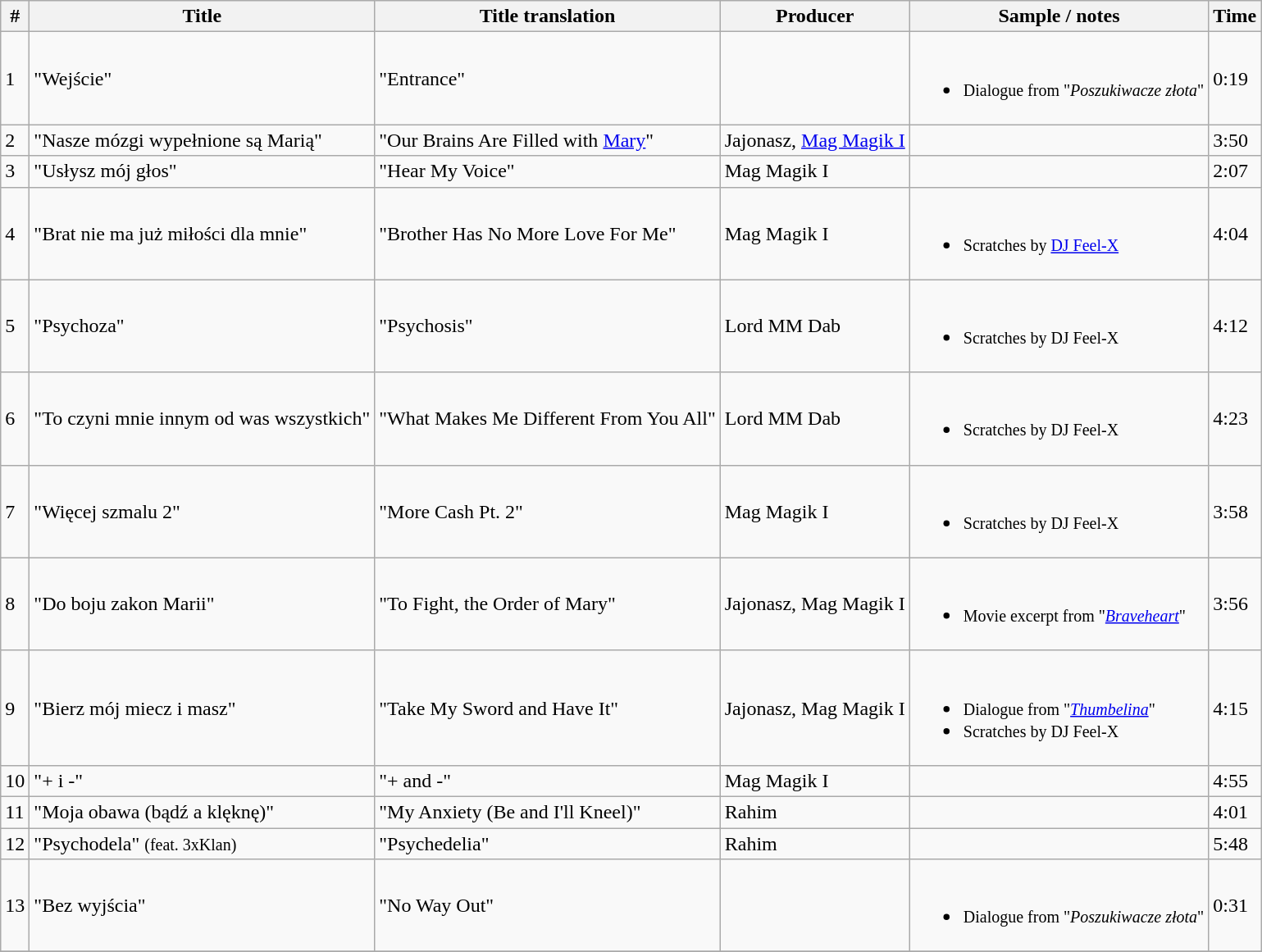<table class="wikitable">
<tr>
<th>#</th>
<th>Title</th>
<th>Title translation</th>
<th>Producer</th>
<th>Sample / notes</th>
<th>Time</th>
</tr>
<tr>
<td>1</td>
<td>"Wejście"</td>
<td>"Entrance"</td>
<td></td>
<td><br><ul><li><small>Dialogue from "<em>Poszukiwacze złota</em>"</small></li></ul></td>
<td>0:19</td>
</tr>
<tr>
<td>2</td>
<td>"Nasze mózgi wypełnione są Marią"</td>
<td>"Our Brains Are Filled with <a href='#'>Mary</a>"</td>
<td>Jajonasz, <a href='#'>Mag Magik I</a></td>
<td></td>
<td>3:50</td>
</tr>
<tr>
<td>3</td>
<td>"Usłysz mój głos"</td>
<td>"Hear My Voice"</td>
<td>Mag Magik I</td>
<td></td>
<td>2:07</td>
</tr>
<tr>
<td>4</td>
<td>"Brat nie ma już miłości dla mnie"</td>
<td>"Brother Has No More Love For Me"</td>
<td>Mag Magik I</td>
<td><br><ul><li><small>Scratches by <a href='#'>DJ Feel-X</a></small></li></ul></td>
<td>4:04</td>
</tr>
<tr>
<td>5</td>
<td>"Psychoza"</td>
<td>"Psychosis"</td>
<td>Lord MM Dab</td>
<td><br><ul><li><small>Scratches by DJ Feel-X</small></li></ul></td>
<td>4:12</td>
</tr>
<tr>
<td>6</td>
<td>"To czyni mnie innym od was wszystkich"</td>
<td>"What Makes Me Different From You All"</td>
<td>Lord MM Dab</td>
<td><br><ul><li><small>Scratches by DJ Feel-X</small></li></ul></td>
<td>4:23</td>
</tr>
<tr>
<td>7</td>
<td>"Więcej szmalu 2"</td>
<td>"More Cash Pt. 2"</td>
<td>Mag Magik I</td>
<td><br><ul><li><small>Scratches by DJ Feel-X</small></li></ul></td>
<td>3:58</td>
</tr>
<tr>
<td>8</td>
<td>"Do boju zakon Marii"</td>
<td>"To Fight, the Order of Mary"</td>
<td>Jajonasz, Mag Magik I</td>
<td><br><ul><li><small>Movie excerpt from "<em><a href='#'>Braveheart</a></em>"</small></li></ul></td>
<td>3:56</td>
</tr>
<tr>
<td>9</td>
<td>"Bierz mój miecz i masz"</td>
<td>"Take My Sword and Have It"</td>
<td>Jajonasz, Mag Magik I</td>
<td><br><ul><li><small>Dialogue from "<em><a href='#'>Thumbelina</a></em>"</small></li><li><small>Scratches by DJ Feel-X</small></li></ul></td>
<td>4:15</td>
</tr>
<tr>
<td>10</td>
<td>"+ i -"</td>
<td>"+ and -"</td>
<td>Mag Magik I</td>
<td></td>
<td>4:55</td>
</tr>
<tr>
<td>11</td>
<td>"Moja obawa (bądź a klęknę)"</td>
<td>"My Anxiety (Be and I'll Kneel)"</td>
<td>Rahim</td>
<td></td>
<td>4:01</td>
</tr>
<tr>
<td>12</td>
<td>"Psychodela" <small>(feat. 3xKlan)</small></td>
<td>"Psychedelia"</td>
<td>Rahim</td>
<td></td>
<td>5:48</td>
</tr>
<tr>
<td>13</td>
<td>"Bez wyjścia"</td>
<td>"No Way Out"</td>
<td></td>
<td><br><ul><li><small>Dialogue from "<em>Poszukiwacze złota</em>"</small></li></ul></td>
<td>0:31</td>
</tr>
<tr>
</tr>
</table>
